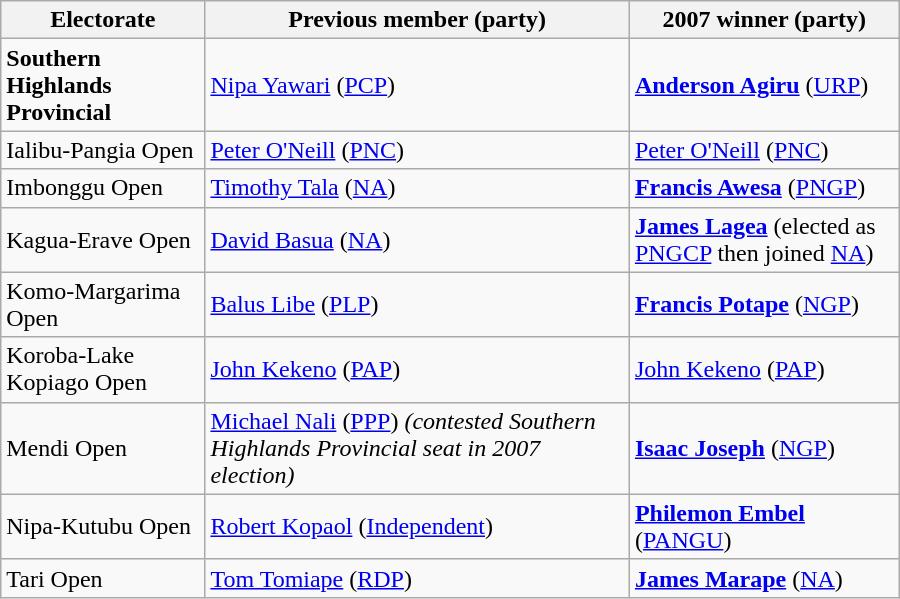<table class="wikitable" style="text-align: left;" width="600">
<tr>
<th>Electorate</th>
<th>Previous member (party)</th>
<th>2007 winner (party)</th>
</tr>
<tr>
<td><strong>Southern Highlands Provincial</strong></td>
<td><a href='#'>Nipa Yawari</a> (<a href='#'>PCP</a>)</td>
<td><strong><a href='#'>Anderson Agiru</a></strong>   (<a href='#'>URP</a>) </td>
</tr>
<tr>
<td>Ialibu-Pangia Open</td>
<td><a href='#'>Peter O'Neill</a> (<a href='#'>PNC</a>)</td>
<td><a href='#'>Peter O'Neill</a> (<a href='#'>PNC</a>) </td>
</tr>
<tr>
<td>Imbonggu Open</td>
<td><a href='#'>Timothy Tala</a> (<a href='#'>NA</a>)</td>
<td><strong><a href='#'>Francis Awesa</a></strong> (<a href='#'>PNGP</a>) </td>
</tr>
<tr>
<td>Kagua-Erave Open</td>
<td><a href='#'>David Basua</a> (<a href='#'>NA</a>)</td>
<td><strong><a href='#'>James Lagea</a></strong> (elected as <a href='#'>PNGCP</a> then joined <a href='#'>NA</a>)</td>
</tr>
<tr>
<td>Komo-Margarima Open</td>
<td><a href='#'>Balus Libe</a> (<a href='#'>PLP</a>)</td>
<td><strong><a href='#'>Francis Potape</a></strong> (<a href='#'>NGP</a>) </td>
</tr>
<tr>
<td>Koroba-Lake Kopiago Open</td>
<td><a href='#'>John Kekeno</a> (<a href='#'>PAP</a>)</td>
<td><a href='#'>John Kekeno</a> (<a href='#'>PAP</a>) </td>
</tr>
<tr>
<td>Mendi Open</td>
<td><a href='#'>Michael Nali</a> (<a href='#'>PPP</a>) <em>(contested Southern Highlands Provincial seat in 2007 election)</em> </td>
<td><strong><a href='#'>Isaac Joseph</a></strong> (<a href='#'>NGP</a>) </td>
</tr>
<tr>
<td>Nipa-Kutubu Open</td>
<td><a href='#'>Robert Kopaol</a> (<a href='#'>Independent</a>)</td>
<td><strong><a href='#'>Philemon Embel</a></strong> (<a href='#'>PANGU</a>) </td>
</tr>
<tr>
<td>Tari Open</td>
<td><a href='#'>Tom Tomiape</a> (<a href='#'>RDP</a>)</td>
<td><strong><a href='#'>James Marape</a></strong> (<a href='#'>NA</a>) </td>
</tr>
</table>
